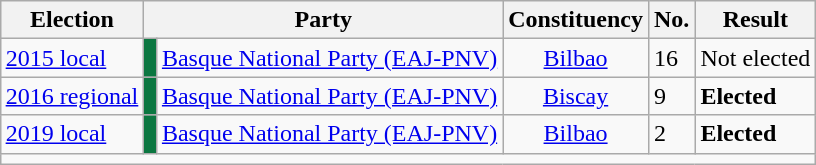<table class="wikitable" style="margin:1em auto; text-align:left;">
<tr>
<th scope="col">Election</th>
<th colspan="2">Party</th>
<th scope="col">Constituency</th>
<th scope="col">No.</th>
<th scope="col">Result</th>
</tr>
<tr>
<td><a href='#'>2015 local</a></td>
<td width="1" bgcolor=#0c7741></td>
<td><a href='#'>Basque National Party (EAJ-PNV)</a></td>
<td align=center><a href='#'>Bilbao</a></td>
<td>16</td>
<td>Not elected</td>
</tr>
<tr>
<td><a href='#'>2016 regional</a></td>
<td width="1" bgcolor=#0c7741></td>
<td><a href='#'>Basque National Party (EAJ-PNV)</a></td>
<td align=center><a href='#'>Biscay</a></td>
<td>9</td>
<td><strong>Elected</strong></td>
</tr>
<tr>
<td><a href='#'>2019 local</a></td>
<td width="1" bgcolor=#0c7741></td>
<td><a href='#'>Basque National Party (EAJ-PNV)</a></td>
<td align=center><a href='#'>Bilbao</a></td>
<td>2</td>
<td><strong>Elected</strong></td>
</tr>
<tr>
<td colspan = 6></td>
</tr>
</table>
